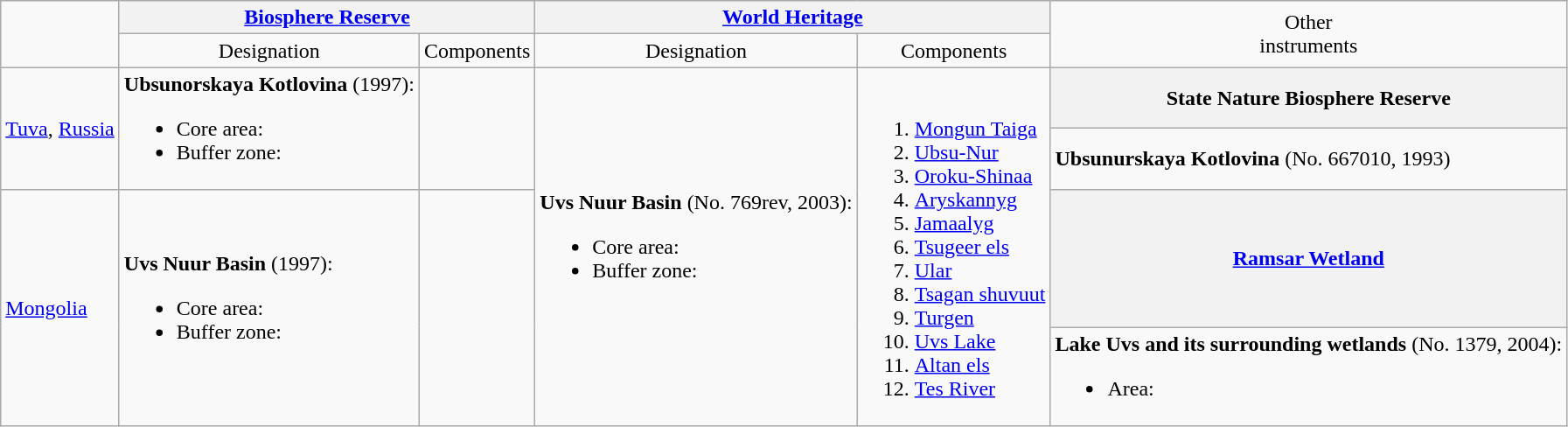<table class="wikitable">
<tr>
<td rowspan="2"></td>
<th colspan="2"><a href='#'>Biosphere Reserve</a></th>
<th colspan="2"><a href='#'>World Heritage</a></th>
<td rowspan="2" style="text-align: center;">Other<br>instruments</td>
</tr>
<tr style="text-align: center;">
<td>Designation</td>
<td>Components</td>
<td>Designation</td>
<td>Components</td>
</tr>
<tr>
<td rowspan="2"><a href='#'>Tuva</a>, <a href='#'>Russia</a></td>
<td rowspan="2"><strong>Ubsunorskaya Kotlovina</strong> (1997):<br><ul><li>Core area: </li><li>Buffer zone: </li></ul></td>
<td rowspan="2"></td>
<td rowspan="4"><strong>Uvs Nuur Basin</strong> (No. 769rev, 2003):<br><ul><li>Core area: </li><li>Buffer zone: </li></ul></td>
<td rowspan="4"><br><ol><li><a href='#'>Mongun Taiga</a></li><li><a href='#'>Ubsu-Nur</a></li><li><a href='#'>Oroku-Shinaa</a></li><li><a href='#'>Aryskannyg</a></li><li><a href='#'>Jamaalyg</a></li><li><a href='#'>Tsugeer els</a></li><li><a href='#'>Ular</a></li><li><a href='#'>Tsagan shuvuut</a></li><li><a href='#'>Turgen</a></li><li><a href='#'>Uvs Lake</a></li><li><a href='#'>Altan els</a></li><li><a href='#'>Tes River</a></li></ol></td>
<th>State Nature Biosphere Reserve</th>
</tr>
<tr>
<td><strong>Ubsunurskaya Kotlovina</strong> (No. 667010, 1993)</td>
</tr>
<tr>
<td rowspan="2"><a href='#'>Mongolia</a></td>
<td rowspan="2"><strong>Uvs Nuur Basin</strong> (1997):<br><ul><li>Core area: </li><li>Buffer zone: </li></ul></td>
<td rowspan="2"></td>
<th><a href='#'>Ramsar Wetland</a></th>
</tr>
<tr>
<td><strong>Lake Uvs and its surrounding wetlands</strong> (No. 1379, 2004):<br><ul><li>Area: </li></ul></td>
</tr>
</table>
